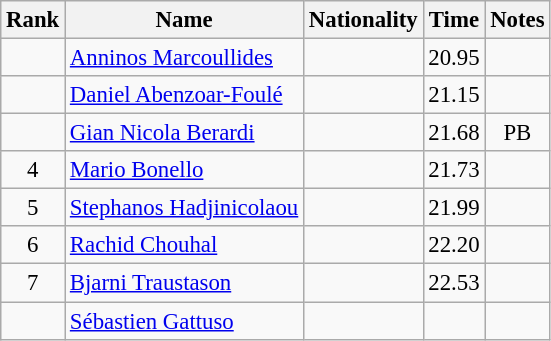<table class="wikitable sortable" style="text-align:center; font-size:95%">
<tr>
<th>Rank</th>
<th>Name</th>
<th>Nationality</th>
<th>Time</th>
<th>Notes</th>
</tr>
<tr>
<td></td>
<td align=left><a href='#'>Anninos Marcoullides</a></td>
<td align=left></td>
<td>20.95</td>
<td></td>
</tr>
<tr>
<td></td>
<td align=left><a href='#'>Daniel Abenzoar-Foulé</a></td>
<td align=left></td>
<td>21.15</td>
<td></td>
</tr>
<tr>
<td></td>
<td align=left><a href='#'>Gian Nicola Berardi</a></td>
<td align=left></td>
<td>21.68</td>
<td>PB</td>
</tr>
<tr>
<td>4</td>
<td align=left><a href='#'>Mario Bonello</a></td>
<td align=left></td>
<td>21.73</td>
<td></td>
</tr>
<tr>
<td>5</td>
<td align=left><a href='#'>Stephanos Hadjinicolaou</a></td>
<td align=left></td>
<td>21.99</td>
<td></td>
</tr>
<tr>
<td>6</td>
<td align=left><a href='#'>Rachid Chouhal</a></td>
<td align=left></td>
<td>22.20</td>
<td></td>
</tr>
<tr>
<td>7</td>
<td align=left><a href='#'>Bjarni Traustason</a></td>
<td align=left></td>
<td>22.53</td>
<td></td>
</tr>
<tr>
<td></td>
<td align=left><a href='#'>Sébastien Gattuso</a></td>
<td align=left></td>
<td></td>
<td></td>
</tr>
</table>
